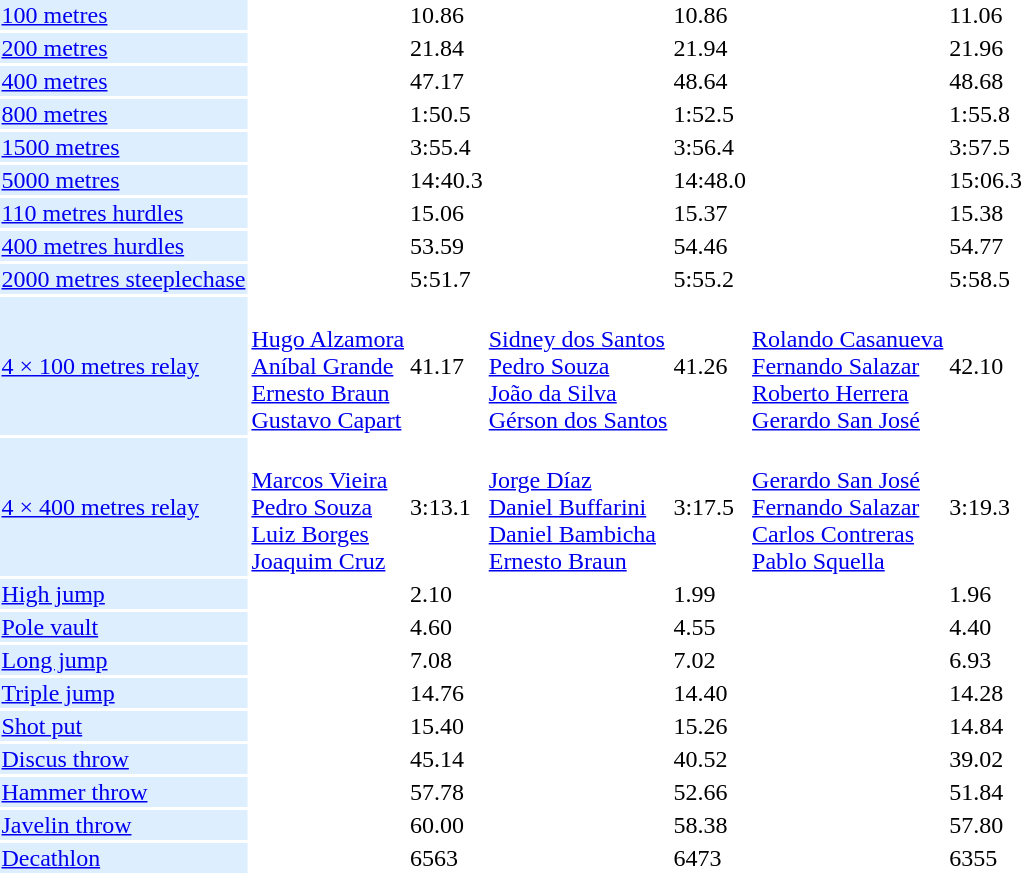<table>
<tr>
<td bgcolor = DDEEFF><a href='#'>100 metres</a></td>
<td></td>
<td>10.86</td>
<td></td>
<td>10.86</td>
<td></td>
<td>11.06</td>
</tr>
<tr>
<td bgcolor = DDEEFF><a href='#'>200 metres</a></td>
<td></td>
<td>21.84</td>
<td></td>
<td>21.94</td>
<td></td>
<td>21.96</td>
</tr>
<tr>
<td bgcolor = DDEEFF><a href='#'>400 metres</a></td>
<td></td>
<td>47.17</td>
<td></td>
<td>48.64</td>
<td></td>
<td>48.68</td>
</tr>
<tr>
<td bgcolor = DDEEFF><a href='#'>800 metres</a></td>
<td></td>
<td>1:50.5</td>
<td></td>
<td>1:52.5</td>
<td></td>
<td>1:55.8</td>
</tr>
<tr>
<td bgcolor = DDEEFF><a href='#'>1500 metres</a></td>
<td></td>
<td>3:55.4</td>
<td></td>
<td>3:56.4</td>
<td></td>
<td>3:57.5</td>
</tr>
<tr>
<td bgcolor = DDEEFF><a href='#'>5000 metres</a></td>
<td></td>
<td>14:40.3</td>
<td></td>
<td>14:48.0</td>
<td></td>
<td>15:06.3</td>
</tr>
<tr>
<td bgcolor = DDEEFF><a href='#'>110 metres hurdles</a></td>
<td></td>
<td>15.06</td>
<td></td>
<td>15.37</td>
<td></td>
<td>15.38</td>
</tr>
<tr>
<td bgcolor = DDEEFF><a href='#'>400 metres hurdles</a></td>
<td></td>
<td>53.59</td>
<td></td>
<td>54.46</td>
<td></td>
<td>54.77</td>
</tr>
<tr>
<td bgcolor = DDEEFF><a href='#'>2000 metres steeplechase</a></td>
<td></td>
<td>5:51.7</td>
<td></td>
<td>5:55.2</td>
<td></td>
<td>5:58.5</td>
</tr>
<tr>
<td bgcolor = DDEEFF><a href='#'>4 × 100 metres relay</a></td>
<td><br><a href='#'>Hugo Alzamora</a><br><a href='#'>Aníbal Grande</a><br><a href='#'>Ernesto Braun</a><br><a href='#'>Gustavo Capart</a></td>
<td>41.17</td>
<td><br><a href='#'>Sidney dos Santos</a><br><a href='#'>Pedro Souza</a><br><a href='#'>João da Silva</a><br><a href='#'>Gérson dos Santos</a></td>
<td>41.26</td>
<td><br><a href='#'>Rolando Casanueva</a><br><a href='#'>Fernando Salazar</a><br><a href='#'>Roberto Herrera</a><br><a href='#'>Gerardo San José</a></td>
<td>42.10</td>
</tr>
<tr>
<td bgcolor = DDEEFF><a href='#'>4 × 400 metres relay</a></td>
<td><br><a href='#'>Marcos Vieira</a><br><a href='#'>Pedro Souza</a><br><a href='#'>Luiz Borges</a><br><a href='#'>Joaquim Cruz</a></td>
<td>3:13.1</td>
<td><br><a href='#'>Jorge Díaz</a><br><a href='#'>Daniel Buffarini</a><br><a href='#'>Daniel Bambicha</a><br><a href='#'>Ernesto Braun</a></td>
<td>3:17.5</td>
<td><br><a href='#'>Gerardo San José</a><br><a href='#'>Fernando Salazar</a><br><a href='#'>Carlos Contreras</a><br><a href='#'>Pablo Squella</a></td>
<td>3:19.3</td>
</tr>
<tr>
<td bgcolor = DDEEFF><a href='#'>High jump</a></td>
<td></td>
<td>2.10</td>
<td></td>
<td>1.99</td>
<td></td>
<td>1.96</td>
</tr>
<tr>
<td bgcolor = DDEEFF><a href='#'>Pole vault</a></td>
<td></td>
<td>4.60</td>
<td></td>
<td>4.55</td>
<td></td>
<td>4.40</td>
</tr>
<tr>
<td bgcolor = DDEEFF><a href='#'>Long jump</a></td>
<td></td>
<td>7.08</td>
<td></td>
<td>7.02</td>
<td></td>
<td>6.93</td>
</tr>
<tr>
<td bgcolor = DDEEFF><a href='#'>Triple jump</a></td>
<td></td>
<td>14.76</td>
<td></td>
<td>14.40</td>
<td></td>
<td>14.28</td>
</tr>
<tr>
<td bgcolor = DDEEFF><a href='#'>Shot put</a></td>
<td></td>
<td>15.40</td>
<td></td>
<td>15.26</td>
<td></td>
<td>14.84</td>
</tr>
<tr>
<td bgcolor = DDEEFF><a href='#'>Discus throw</a></td>
<td></td>
<td>45.14</td>
<td></td>
<td>40.52</td>
<td></td>
<td>39.02</td>
</tr>
<tr>
<td bgcolor = DDEEFF><a href='#'>Hammer throw</a></td>
<td></td>
<td>57.78</td>
<td></td>
<td>52.66</td>
<td></td>
<td>51.84</td>
</tr>
<tr>
<td bgcolor = DDEEFF><a href='#'>Javelin throw</a></td>
<td></td>
<td>60.00</td>
<td></td>
<td>58.38</td>
<td></td>
<td>57.80</td>
</tr>
<tr>
<td bgcolor = DDEEFF><a href='#'>Decathlon</a></td>
<td></td>
<td>6563</td>
<td></td>
<td>6473</td>
<td></td>
<td>6355</td>
</tr>
</table>
